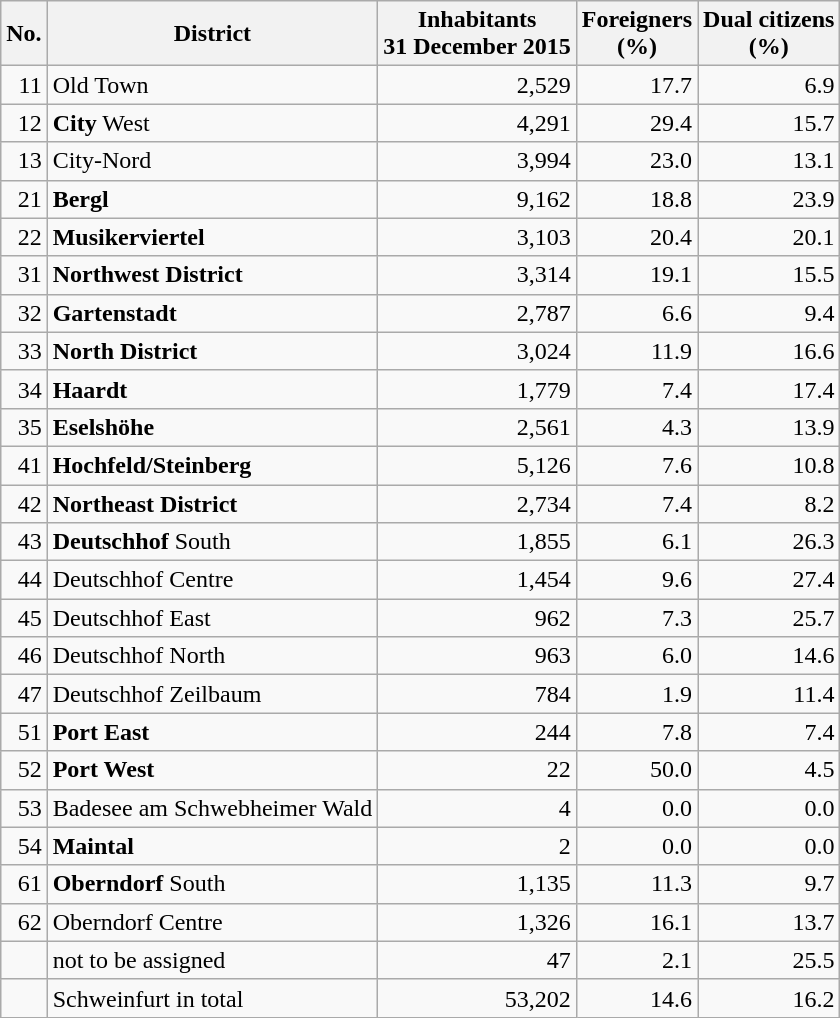<table class="wikitable sortable zebra" style="text-align:right;">
<tr class="hintergrundfarbe5">
<th>No.</th>
<th>District</th>
<th>Inhabitants<br>31 December 2015</th>
<th>Foreigners<br>(%)</th>
<th>Dual citizens<br>(%)</th>
</tr>
<tr>
<td>11</td>
<td style="text-align:left;">Old Town</td>
<td>2,529</td>
<td>17.7</td>
<td>6.9</td>
</tr>
<tr>
<td>12</td>
<td style="text-align:left;"><strong>City</strong> West</td>
<td>4,291</td>
<td>29.4</td>
<td>15.7</td>
</tr>
<tr>
<td>13</td>
<td style="text-align:left;">City-Nord</td>
<td>3,994</td>
<td>23.0</td>
<td>13.1</td>
</tr>
<tr>
<td>21</td>
<td style="text-align:left;"><strong>Bergl</strong></td>
<td>9,162</td>
<td>18.8</td>
<td>23.9</td>
</tr>
<tr>
<td>22</td>
<td style="text-align:left;"><strong>Musikerviertel</strong></td>
<td>3,103</td>
<td>20.4</td>
<td>20.1</td>
</tr>
<tr>
<td>31</td>
<td style="text-align:left;"><strong>Northwest District</strong></td>
<td>3,314</td>
<td>19.1</td>
<td>15.5</td>
</tr>
<tr>
<td>32</td>
<td style="text-align:left;"><strong>Gartenstadt</strong></td>
<td>2,787</td>
<td>6.6</td>
<td>9.4</td>
</tr>
<tr>
<td>33</td>
<td style="text-align:left;"><strong>North District</strong></td>
<td>3,024</td>
<td>11.9</td>
<td>16.6</td>
</tr>
<tr>
<td>34</td>
<td style="text-align:left;"><strong>Haardt</strong></td>
<td>1,779</td>
<td>7.4</td>
<td>17.4</td>
</tr>
<tr>
<td>35</td>
<td style="text-align:left;"><strong>Eselshöhe</strong></td>
<td>2,561</td>
<td>4.3</td>
<td>13.9</td>
</tr>
<tr>
<td>41</td>
<td style="text-align:left;"><strong>Hochfeld/Steinberg</strong></td>
<td>5,126</td>
<td>7.6</td>
<td>10.8</td>
</tr>
<tr>
<td>42</td>
<td style="text-align:left;"><strong>Northeast District</strong></td>
<td>2,734</td>
<td>7.4</td>
<td>8.2</td>
</tr>
<tr>
<td>43</td>
<td style="text-align:left;"><strong>Deutschhof</strong> South</td>
<td>1,855</td>
<td>6.1</td>
<td>26.3</td>
</tr>
<tr>
<td>44</td>
<td style="text-align:left;">Deutschhof Centre</td>
<td>1,454</td>
<td>9.6</td>
<td>27.4</td>
</tr>
<tr>
<td>45</td>
<td style="text-align:left;">Deutschhof East</td>
<td>962</td>
<td>7.3</td>
<td>25.7</td>
</tr>
<tr>
<td>46</td>
<td style="text-align:left;">Deutschhof North</td>
<td>963</td>
<td>6.0</td>
<td>14.6</td>
</tr>
<tr>
<td>47</td>
<td style="text-align:left;">Deutschhof Zeilbaum</td>
<td>784</td>
<td>1.9</td>
<td>11.4</td>
</tr>
<tr>
<td>51</td>
<td style="text-align:left;"><strong>Port East</strong></td>
<td>244</td>
<td>7.8</td>
<td>7.4</td>
</tr>
<tr>
<td>52</td>
<td style="text-align:left;"><strong>Port West</strong></td>
<td>22</td>
<td>50.0</td>
<td>4.5</td>
</tr>
<tr>
<td>53</td>
<td style="text-align:left;">Badesee am Schwebheimer Wald</td>
<td>4</td>
<td>0.0</td>
<td>0.0</td>
</tr>
<tr>
<td>54</td>
<td style="text-align:left;"><strong>Maintal</strong></td>
<td>2</td>
<td>0.0</td>
<td>0.0</td>
</tr>
<tr>
<td>61</td>
<td style="text-align:left;"><strong>Oberndorf</strong> South</td>
<td>1,135</td>
<td>11.3</td>
<td>9.7</td>
</tr>
<tr>
<td>62</td>
<td style="text-align:left;">Oberndorf Centre</td>
<td>1,326</td>
<td>16.1</td>
<td>13.7</td>
</tr>
<tr class="sortbottom">
<td></td>
<td style="text-align:left;">not to be assigned</td>
<td>47</td>
<td>2.1</td>
<td>25.5</td>
</tr>
<tr class="sortbottom hintergrundfarbe5">
<td></td>
<td style="text-align:left;">Schweinfurt in total</td>
<td>53,202</td>
<td>14.6</td>
<td>16.2</td>
</tr>
</table>
